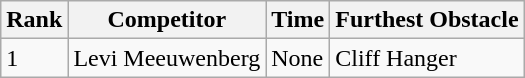<table class="wikitable sortable mw-collapsible">
<tr>
<th>Rank</th>
<th>Competitor</th>
<th>Time</th>
<th>Furthest Obstacle</th>
</tr>
<tr>
<td>1</td>
<td>Levi Meeuwenberg</td>
<td>None</td>
<td>Cliff Hanger</td>
</tr>
</table>
